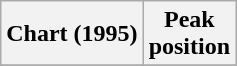<table class="wikitable sortable">
<tr>
<th>Chart (1995)</th>
<th>Peak<br>position</th>
</tr>
<tr>
</tr>
</table>
